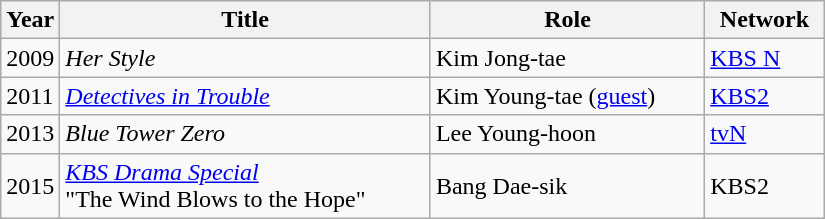<table class="wikitable" style="width:550px">
<tr>
<th width=10>Year</th>
<th>Title</th>
<th>Role</th>
<th>Network</th>
</tr>
<tr>
<td>2009</td>
<td><em>Her Style</em></td>
<td>Kim Jong-tae</td>
<td><a href='#'>KBS N</a></td>
</tr>
<tr>
<td>2011</td>
<td><em><a href='#'>Detectives in Trouble</a></em></td>
<td>Kim Young-tae (<a href='#'>guest</a>)</td>
<td><a href='#'>KBS2</a></td>
</tr>
<tr>
<td>2013</td>
<td><em>Blue Tower Zero</em></td>
<td>Lee Young-hoon</td>
<td><a href='#'>tvN</a></td>
</tr>
<tr>
<td>2015</td>
<td><em><a href='#'>KBS Drama Special</a></em> <br> "The Wind Blows to the Hope"</td>
<td>Bang Dae-sik</td>
<td>KBS2</td>
</tr>
</table>
